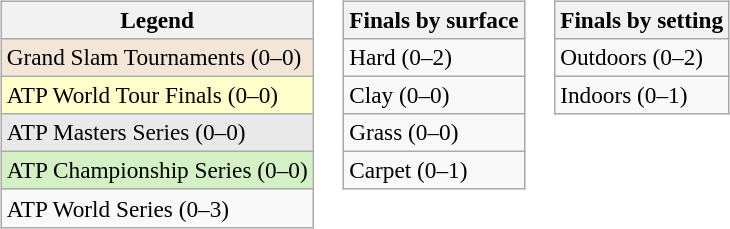<table>
<tr valign=top>
<td><br><table class=wikitable style=font-size:97%>
<tr>
<th>Legend</th>
</tr>
<tr style="background:#f3e6d7;">
<td>Grand Slam Tournaments (0–0)</td>
</tr>
<tr style="background:#ffc;">
<td>ATP World Tour Finals (0–0)</td>
</tr>
<tr style="background:#e9e9e9;">
<td>ATP Masters Series (0–0)</td>
</tr>
<tr style="background:#d4f1c5;">
<td>ATP Championship Series (0–0)</td>
</tr>
<tr>
<td>ATP World Series (0–3)</td>
</tr>
</table>
</td>
<td><br><table class=wikitable style=font-size:97%>
<tr>
<th>Finals by surface</th>
</tr>
<tr>
<td>Hard (0–2)</td>
</tr>
<tr>
<td>Clay (0–0)</td>
</tr>
<tr>
<td>Grass (0–0)</td>
</tr>
<tr>
<td>Carpet (0–1)</td>
</tr>
</table>
</td>
<td><br><table class=wikitable style=font-size:97%>
<tr>
<th>Finals by setting</th>
</tr>
<tr>
<td>Outdoors (0–2)</td>
</tr>
<tr>
<td>Indoors (0–1)</td>
</tr>
</table>
</td>
</tr>
</table>
